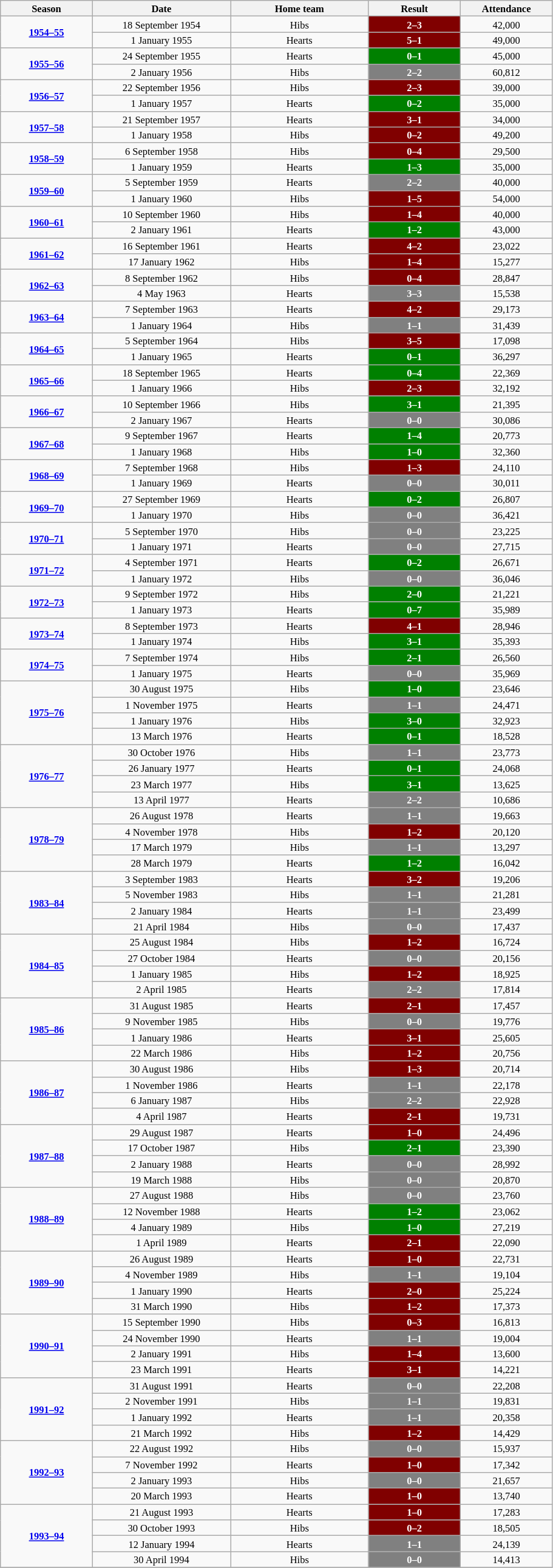<table class="wikitable" style="text-align: center; width=55%; font-size: 11px">
<tr>
<th style="width:10%;">Season</th>
<th style="width:15%;">Date</th>
<th style="width:15%;">Home team</th>
<th style="width:10%;">Result</th>
<th style="width:10%;">Attendance</th>
</tr>
<tr>
<td rowspan=2><strong><a href='#'>1954–55</a></strong></td>
<td>18 September 1954</td>
<td>Hibs</td>
<td style="background:maroon;color:white;"><strong>2–3</strong></td>
<td>42,000</td>
</tr>
<tr>
<td>1 January 1955</td>
<td>Hearts</td>
<td style="background:maroon;color:white;"><strong>5–1</strong></td>
<td>49,000</td>
</tr>
<tr>
<td rowspan=2><strong><a href='#'>1955–56</a></strong></td>
<td>24 September 1955</td>
<td>Hearts</td>
<td style="background:green;color:white;"><strong>0–1</strong></td>
<td>45,000</td>
</tr>
<tr>
<td>2 January 1956</td>
<td>Hibs</td>
<td style="background:grey;color:white;"><strong>2–2</strong></td>
<td>60,812</td>
</tr>
<tr>
<td rowspan=2><strong><a href='#'>1956–57</a></strong></td>
<td>22 September 1956</td>
<td>Hibs</td>
<td style="background:maroon;color:white;"><strong>2–3</strong></td>
<td>39,000</td>
</tr>
<tr>
<td>1 January 1957</td>
<td>Hearts</td>
<td style="background:green;color:white;"><strong>0–2</strong></td>
<td>35,000</td>
</tr>
<tr>
<td rowspan=2><strong><a href='#'>1957–58</a></strong></td>
<td>21 September 1957</td>
<td>Hearts</td>
<td style="background:maroon;color:white;"><strong>3–1</strong></td>
<td>34,000</td>
</tr>
<tr>
<td>1 January 1958</td>
<td>Hibs</td>
<td style="background:maroon;color:white;"><strong>0–2</strong></td>
<td>49,200</td>
</tr>
<tr>
<td rowspan=2><strong><a href='#'>1958–59</a></strong></td>
<td>6 September 1958</td>
<td>Hibs</td>
<td style="background:maroon;color:white;"><strong>0–4</strong></td>
<td>29,500</td>
</tr>
<tr>
<td>1 January 1959</td>
<td>Hearts</td>
<td style="background:green;color:white;"><strong>1–3</strong></td>
<td>35,000</td>
</tr>
<tr>
<td rowspan=2><strong><a href='#'>1959–60</a></strong></td>
<td>5 September 1959</td>
<td>Hearts</td>
<td style="background:grey;color:white;"><strong>2–2</strong></td>
<td>40,000</td>
</tr>
<tr>
<td>1 January 1960</td>
<td>Hibs</td>
<td style="background:maroon;color:white;"><strong>1–5</strong></td>
<td>54,000</td>
</tr>
<tr>
<td rowspan=2><strong><a href='#'>1960–61</a></strong></td>
<td>10 September 1960</td>
<td>Hibs</td>
<td style="background:maroon;color:white;"><strong>1–4</strong></td>
<td>40,000</td>
</tr>
<tr>
<td>2 January 1961</td>
<td>Hearts</td>
<td style="background:green;color:white;"><strong>1–2</strong></td>
<td>43,000</td>
</tr>
<tr>
<td rowspan=2><strong><a href='#'>1961–62</a></strong></td>
<td>16 September 1961</td>
<td>Hearts</td>
<td style="background:maroon;color:white;"><strong>4–2</strong></td>
<td>23,022</td>
</tr>
<tr>
<td>17 January 1962</td>
<td>Hibs</td>
<td style="background:maroon;color:white;"><strong>1–4</strong></td>
<td>15,277</td>
</tr>
<tr>
<td rowspan=2><strong><a href='#'>1962–63</a></strong></td>
<td>8 September 1962</td>
<td>Hibs</td>
<td style="background:maroon;color:white;"><strong>0–4</strong></td>
<td>28,847</td>
</tr>
<tr>
<td>4 May 1963</td>
<td>Hearts</td>
<td style="background:grey;color:white;"><strong>3–3</strong></td>
<td>15,538</td>
</tr>
<tr>
<td rowspan=2><strong><a href='#'>1963–64</a></strong></td>
<td>7 September 1963</td>
<td>Hearts</td>
<td style="background:maroon;color:white;"><strong>4–2</strong></td>
<td>29,173</td>
</tr>
<tr>
<td>1 January 1964</td>
<td>Hibs</td>
<td style="background:grey;color:white;"><strong>1–1</strong></td>
<td>31,439</td>
</tr>
<tr>
<td rowspan=2><strong><a href='#'>1964–65</a></strong></td>
<td>5 September 1964</td>
<td>Hibs</td>
<td style="background:maroon;color:white;"><strong>3–5</strong></td>
<td>17,098</td>
</tr>
<tr>
<td>1 January 1965</td>
<td>Hearts</td>
<td style="background:green;color:white;"><strong>0–1</strong></td>
<td>36,297</td>
</tr>
<tr>
<td rowspan=2><strong><a href='#'>1965–66</a></strong></td>
<td>18 September 1965</td>
<td>Hearts</td>
<td style="background:green;color:white;"><strong>0–4</strong></td>
<td>22,369</td>
</tr>
<tr>
<td>1 January 1966</td>
<td>Hibs</td>
<td style="background:maroon;color:white;"><strong>2–3</strong></td>
<td>32,192</td>
</tr>
<tr>
<td rowspan=2><strong><a href='#'>1966–67</a></strong></td>
<td>10 September 1966</td>
<td>Hibs</td>
<td style="background:green;color:white;"><strong>3–1</strong></td>
<td>21,395</td>
</tr>
<tr>
<td>2 January 1967</td>
<td>Hearts</td>
<td style="background:grey;color:white;"><strong>0–0</strong></td>
<td>30,086</td>
</tr>
<tr>
<td rowspan=2><strong><a href='#'>1967–68</a></strong></td>
<td>9 September 1967</td>
<td>Hearts</td>
<td style="background:green;color:white;"><strong>1–4</strong></td>
<td>20,773</td>
</tr>
<tr>
<td>1 January 1968</td>
<td>Hibs</td>
<td style="background:green;color:white;"><strong>1–0</strong></td>
<td>32,360</td>
</tr>
<tr>
<td rowspan=2><strong><a href='#'>1968–69</a></strong></td>
<td>7 September 1968</td>
<td>Hibs</td>
<td style="background:maroon;color:white;"><strong>1–3</strong></td>
<td>24,110</td>
</tr>
<tr>
<td>1 January 1969</td>
<td>Hearts</td>
<td style="background:grey;color:white;"><strong>0–0</strong></td>
<td>30,011</td>
</tr>
<tr>
<td rowspan=2><strong><a href='#'>1969–70</a></strong></td>
<td>27 September 1969</td>
<td>Hearts</td>
<td style="background:green;color:white;"><strong>0–2</strong></td>
<td>26,807</td>
</tr>
<tr>
<td>1 January 1970</td>
<td>Hibs</td>
<td style="background:grey;color:white;"><strong>0–0</strong></td>
<td>36,421</td>
</tr>
<tr>
<td rowspan=2><strong><a href='#'>1970–71</a></strong></td>
<td>5 September 1970</td>
<td>Hibs</td>
<td style="background:grey;color:white;"><strong>0–0</strong></td>
<td>23,225</td>
</tr>
<tr>
<td>1 January 1971</td>
<td>Hearts</td>
<td style="background:grey;color:white;"><strong>0–0</strong></td>
<td>27,715</td>
</tr>
<tr>
<td rowspan=2><strong><a href='#'>1971–72</a></strong></td>
<td>4 September 1971</td>
<td>Hearts</td>
<td style="background:green;color:white;"><strong>0–2</strong></td>
<td>26,671</td>
</tr>
<tr>
<td>1 January 1972</td>
<td>Hibs</td>
<td style="background:grey;color:white;"><strong>0–0</strong></td>
<td>36,046</td>
</tr>
<tr>
<td rowspan=2><strong><a href='#'>1972–73</a></strong></td>
<td>9 September 1972</td>
<td>Hibs</td>
<td style="background:green;color:white;"><strong>2–0</strong></td>
<td>21,221</td>
</tr>
<tr>
<td>1 January 1973</td>
<td>Hearts</td>
<td style="background:green;color:white;"><strong>0–7</strong></td>
<td>35,989</td>
</tr>
<tr>
<td rowspan=2><strong><a href='#'>1973–74</a></strong></td>
<td>8 September 1973</td>
<td>Hearts</td>
<td style="background:maroon;color:white;"><strong>4–1</strong></td>
<td>28,946</td>
</tr>
<tr>
<td>1 January 1974</td>
<td>Hibs</td>
<td style="background:green;color:white;"><strong>3–1</strong></td>
<td>35,393</td>
</tr>
<tr>
<td rowspan=2><strong><a href='#'>1974–75</a></strong></td>
<td>7 September 1974</td>
<td>Hibs</td>
<td style="background:green;color:white;"><strong>2–1</strong></td>
<td>26,560</td>
</tr>
<tr>
<td>1 January 1975</td>
<td>Hearts</td>
<td style="background:grey;color:white;"><strong>0–0</strong></td>
<td>35,969</td>
</tr>
<tr>
<td rowspan=4><strong><a href='#'>1975–76</a></strong></td>
<td>30 August 1975</td>
<td>Hibs</td>
<td style="background:green;color:white;"><strong>1–0</strong></td>
<td>23,646</td>
</tr>
<tr>
<td>1 November 1975</td>
<td>Hearts</td>
<td style="background:grey;color:white;"><strong>1–1</strong></td>
<td>24,471</td>
</tr>
<tr>
<td>1 January 1976</td>
<td>Hibs</td>
<td style="background:green;color:white;"><strong>3–0</strong></td>
<td>32,923</td>
</tr>
<tr>
<td>13 March 1976</td>
<td>Hearts</td>
<td style="background:green;color:white;"><strong>0–1</strong></td>
<td>18,528</td>
</tr>
<tr>
<td rowspan=4><strong><a href='#'>1976–77</a></strong></td>
<td>30 October 1976</td>
<td>Hibs</td>
<td style="background:grey;color:white;"><strong>1–1</strong></td>
<td>23,773</td>
</tr>
<tr>
<td>26 January 1977</td>
<td>Hearts</td>
<td style="background:green;color:white;"><strong>0–1</strong></td>
<td>24,068</td>
</tr>
<tr>
<td>23 March 1977</td>
<td>Hibs</td>
<td style="background:green;color:white;"><strong>3–1</strong></td>
<td>13,625</td>
</tr>
<tr>
<td>13 April 1977</td>
<td>Hearts</td>
<td style="background:grey;color:white;"><strong>2–2</strong></td>
<td>10,686</td>
</tr>
<tr>
<td rowspan=4><strong><a href='#'>1978–79</a></strong></td>
<td>26 August 1978</td>
<td>Hearts</td>
<td style="background:grey;color:white;"><strong>1–1</strong></td>
<td>19,663</td>
</tr>
<tr>
<td>4 November 1978</td>
<td>Hibs</td>
<td style="background:maroon;color:white;"><strong>1–2</strong></td>
<td>20,120</td>
</tr>
<tr>
<td>17 March 1979</td>
<td>Hibs</td>
<td style="background:grey;color:white;"><strong>1–1</strong></td>
<td>13,297</td>
</tr>
<tr>
<td>28 March 1979</td>
<td>Hearts</td>
<td style="background:green;color:white;"><strong>1–2</strong></td>
<td>16,042</td>
</tr>
<tr>
<td rowspan=4><strong><a href='#'>1983–84</a></strong></td>
<td>3 September 1983</td>
<td>Hearts</td>
<td style="background:maroon;color:white;"><strong>3–2</strong></td>
<td>19,206</td>
</tr>
<tr>
<td>5 November 1983</td>
<td>Hibs</td>
<td style="background:grey;color:white;"><strong>1–1</strong></td>
<td>21,281</td>
</tr>
<tr>
<td>2 January 1984</td>
<td>Hearts</td>
<td style="background:grey;color:white;"><strong>1–1</strong></td>
<td>23,499</td>
</tr>
<tr>
<td>21 April 1984</td>
<td>Hibs</td>
<td style="background:grey;color:white;"><strong>0–0</strong></td>
<td>17,437</td>
</tr>
<tr>
<td rowspan=4><strong><a href='#'>1984–85</a></strong></td>
<td>25 August 1984</td>
<td>Hibs</td>
<td style="background:maroon;color:white;"><strong>1–2</strong></td>
<td>16,724</td>
</tr>
<tr>
<td>27 October 1984</td>
<td>Hearts</td>
<td style="background:grey;color:white;"><strong>0–0</strong></td>
<td>20,156</td>
</tr>
<tr>
<td>1 January 1985</td>
<td>Hibs</td>
<td style="background:maroon;color:white;"><strong>1–2</strong></td>
<td>18,925</td>
</tr>
<tr>
<td>2 April 1985</td>
<td>Hearts</td>
<td style="background:grey;color:white;"><strong>2–2</strong></td>
<td>17,814</td>
</tr>
<tr>
<td rowspan=4><strong><a href='#'>1985–86</a></strong></td>
<td>31 August 1985</td>
<td>Hearts</td>
<td style="background:maroon;color:white;"><strong>2–1</strong></td>
<td>17,457</td>
</tr>
<tr>
<td>9 November 1985</td>
<td>Hibs</td>
<td style="background:grey;color:white;"><strong>0–0</strong></td>
<td>19,776</td>
</tr>
<tr>
<td>1 January 1986</td>
<td>Hearts</td>
<td style="background:maroon;color:white;"><strong>3–1</strong></td>
<td>25,605</td>
</tr>
<tr>
<td>22 March 1986</td>
<td>Hibs</td>
<td style="background:maroon;color:white;"><strong>1–2</strong></td>
<td>20,756</td>
</tr>
<tr>
<td rowspan=4><strong><a href='#'>1986–87</a></strong></td>
<td>30 August 1986</td>
<td>Hibs</td>
<td style="background:maroon;color:white;"><strong>1–3</strong></td>
<td>20,714</td>
</tr>
<tr>
<td>1 November 1986</td>
<td>Hearts</td>
<td style="background:grey;color:white;"><strong>1–1</strong></td>
<td>22,178</td>
</tr>
<tr>
<td>6 January 1987</td>
<td>Hibs</td>
<td style="background:grey;color:white;"><strong>2–2</strong></td>
<td>22,928</td>
</tr>
<tr>
<td>4 April 1987</td>
<td>Hearts</td>
<td style="background:maroon;color:white;"><strong>2–1</strong></td>
<td>19,731</td>
</tr>
<tr>
<td rowspan=4><strong><a href='#'>1987–88</a></strong></td>
<td>29 August 1987</td>
<td>Hearts</td>
<td style="background:maroon;color:white;"><strong>1–0</strong></td>
<td>24,496</td>
</tr>
<tr>
<td>17 October 1987</td>
<td>Hibs</td>
<td style="background:green;color:white;"><strong>2–1</strong></td>
<td>23,390</td>
</tr>
<tr>
<td>2 January 1988</td>
<td>Hearts</td>
<td style="background:grey;color:white;"><strong>0–0</strong></td>
<td>28,992</td>
</tr>
<tr>
<td>19 March 1988</td>
<td>Hibs</td>
<td style="background:grey;color:white;"><strong>0–0</strong></td>
<td>20,870</td>
</tr>
<tr>
<td rowspan=4><strong><a href='#'>1988–89</a></strong></td>
<td>27 August 1988</td>
<td>Hibs</td>
<td style="background:grey;color:white;"><strong>0–0</strong></td>
<td>23,760</td>
</tr>
<tr>
<td>12 November 1988</td>
<td>Hearts</td>
<td style="background:green;color:white;"><strong>1–2</strong></td>
<td>23,062</td>
</tr>
<tr>
<td>4 January 1989</td>
<td>Hibs</td>
<td style="background:green;color:white;"><strong>1–0</strong></td>
<td>27,219</td>
</tr>
<tr>
<td>1 April 1989</td>
<td>Hearts</td>
<td style="background:maroon;color:white;"><strong>2–1</strong></td>
<td>22,090</td>
</tr>
<tr>
<td rowspan=4><strong><a href='#'>1989–90</a></strong></td>
<td>26 August 1989</td>
<td>Hearts</td>
<td style="background:maroon;color:white;"><strong>1–0</strong></td>
<td>22,731</td>
</tr>
<tr>
<td>4 November 1989</td>
<td>Hibs</td>
<td style="background:grey;color:white;"><strong>1–1</strong></td>
<td>19,104</td>
</tr>
<tr>
<td>1 January 1990</td>
<td>Hearts</td>
<td style="background:maroon;color:white;"><strong>2–0</strong></td>
<td>25,224</td>
</tr>
<tr>
<td>31 March 1990</td>
<td>Hibs</td>
<td style="background:maroon;color:white;"><strong>1–2</strong></td>
<td>17,373</td>
</tr>
<tr>
<td rowspan=4><strong><a href='#'>1990–91</a></strong></td>
<td>15 September 1990</td>
<td>Hibs</td>
<td style="background:maroon;color:white;"><strong>0–3</strong></td>
<td>16,813</td>
</tr>
<tr>
<td>24 November 1990</td>
<td>Hearts</td>
<td style="background:grey;color:white;"><strong>1–1</strong></td>
<td>19,004</td>
</tr>
<tr>
<td>2 January 1991</td>
<td>Hibs</td>
<td style="background:maroon;color:white;"><strong>1–4</strong></td>
<td>13,600</td>
</tr>
<tr>
<td>23 March 1991</td>
<td>Hearts</td>
<td style="background:maroon;color:white;"><strong>3–1</strong></td>
<td>14,221</td>
</tr>
<tr>
<td rowspan=4><strong><a href='#'>1991–92</a></strong></td>
<td>31 August 1991</td>
<td>Hearts</td>
<td style="background:grey;color:white;"><strong>0–0</strong></td>
<td>22,208</td>
</tr>
<tr>
<td>2 November 1991</td>
<td>Hibs</td>
<td style="background:grey;color:white;"><strong>1–1</strong></td>
<td>19,831</td>
</tr>
<tr>
<td>1 January 1992</td>
<td>Hearts</td>
<td style="background:grey;color:white;"><strong>1–1</strong></td>
<td>20,358</td>
</tr>
<tr>
<td>21 March 1992</td>
<td>Hibs</td>
<td style="background:maroon;color:white;"><strong>1–2</strong></td>
<td>14,429</td>
</tr>
<tr>
<td rowspan=4><strong><a href='#'>1992–93</a></strong></td>
<td>22 August 1992</td>
<td>Hibs</td>
<td style="background:grey;color:white;"><strong>0–0</strong></td>
<td>15,937</td>
</tr>
<tr>
<td>7 November 1992</td>
<td>Hearts</td>
<td style="background:maroon;color:white;"><strong>1–0</strong></td>
<td>17,342</td>
</tr>
<tr>
<td>2 January 1993</td>
<td>Hibs</td>
<td style="background:grey;color:white;"><strong>0–0</strong></td>
<td>21,657</td>
</tr>
<tr>
<td>20 March 1993</td>
<td>Hearts</td>
<td style="background:maroon;color:white;"><strong>1–0</strong></td>
<td>13,740</td>
</tr>
<tr>
<td rowspan=4><strong><a href='#'>1993–94</a></strong></td>
<td>21 August 1993</td>
<td>Hearts</td>
<td style="background:maroon;color:white;"><strong>1–0</strong></td>
<td>17,283</td>
</tr>
<tr>
<td>30 October 1993</td>
<td>Hibs</td>
<td style="background:maroon;color:white;"><strong>0–2</strong></td>
<td>18,505</td>
</tr>
<tr>
<td>12 January 1994</td>
<td>Hearts</td>
<td style="background:grey;color:white;"><strong>1–1</strong></td>
<td>24,139</td>
</tr>
<tr>
<td>30 April 1994</td>
<td>Hibs</td>
<td style="background:grey;color:white;"><strong>0–0</strong></td>
<td>14,413</td>
</tr>
<tr>
</tr>
</table>
